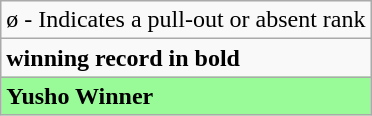<table class="wikitable">
<tr>
<td>ø - Indicates a pull-out or absent rank</td>
</tr>
<tr>
<td><strong>winning record in bold</strong></td>
</tr>
<tr>
<td style="background: PaleGreen;"><strong>Yusho Winner</strong></td>
</tr>
</table>
